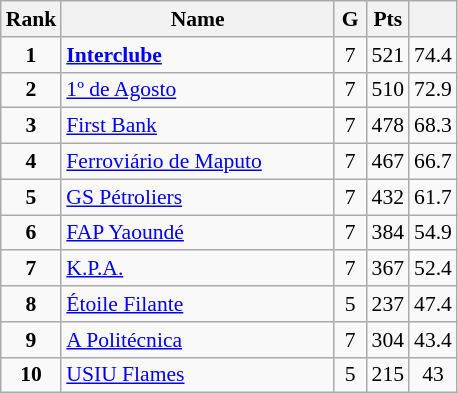<table class="wikitable" style="text-align:center; font-size:90%;">
<tr>
<th width=10px>Rank</th>
<th width=175px>Name</th>
<th width=15px>G</th>
<th width=10px>Pts</th>
<th width=10px></th>
</tr>
<tr>
<td><strong>1</strong></td>
<td align=left> <strong><a href='#'>Interclube</a></strong></td>
<td>7</td>
<td>521</td>
<td>74.4</td>
</tr>
<tr>
<td><strong>2</strong></td>
<td align=left> <a href='#'>1º de Agosto</a></td>
<td>7</td>
<td>510</td>
<td>72.9</td>
</tr>
<tr>
<td><strong>3</strong></td>
<td align=left> <a href='#'>First Bank</a></td>
<td>7</td>
<td>478</td>
<td>68.3</td>
</tr>
<tr>
<td><strong>4</strong></td>
<td align=left> <a href='#'>Ferroviário de Maputo</a></td>
<td>7</td>
<td>467</td>
<td>66.7</td>
</tr>
<tr>
<td><strong>5</strong></td>
<td align=left> <a href='#'>GS Pétroliers</a></td>
<td>7</td>
<td>432</td>
<td>61.7</td>
</tr>
<tr>
<td><strong>6</strong></td>
<td align=left> <a href='#'>FAP Yaoundé</a></td>
<td>7</td>
<td>384</td>
<td>54.9</td>
</tr>
<tr>
<td><strong>7</strong></td>
<td align=left> <a href='#'>K.P.A.</a></td>
<td>7</td>
<td>367</td>
<td>52.4</td>
</tr>
<tr>
<td><strong>8</strong></td>
<td align=left> <a href='#'>Étoile Filante</a></td>
<td>5</td>
<td>237</td>
<td>47.4</td>
</tr>
<tr>
<td><strong>9</strong></td>
<td align=left> <a href='#'>A Politécnica</a></td>
<td>7</td>
<td>304</td>
<td>43.4</td>
</tr>
<tr>
<td><strong>10</strong></td>
<td align=left> <a href='#'>USIU Flames</a></td>
<td>5</td>
<td>215</td>
<td>43</td>
</tr>
</table>
